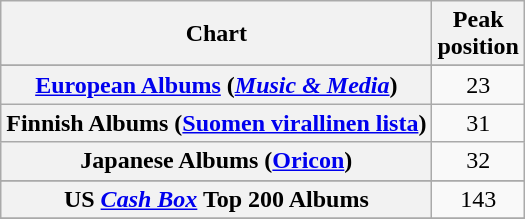<table class="wikitable sortable plainrowheaders" style="text-align:center">
<tr>
<th scope="col">Chart</th>
<th scope="col">Peak<br>position</th>
</tr>
<tr>
</tr>
<tr>
</tr>
<tr>
<th scope="row"><a href='#'>European Albums</a> (<em><a href='#'>Music & Media</a></em>)</th>
<td>23</td>
</tr>
<tr>
<th scope="row">Finnish Albums (<a href='#'>Suomen virallinen lista</a>)</th>
<td>31</td>
</tr>
<tr>
<th scope="row">Japanese Albums (<a href='#'>Oricon</a>)</th>
<td>32</td>
</tr>
<tr>
</tr>
<tr>
</tr>
<tr>
</tr>
<tr>
<th scope="row">US <em><a href='#'>Cash Box</a></em> Top 200 Albums</th>
<td align="center">143</td>
</tr>
<tr>
</tr>
</table>
